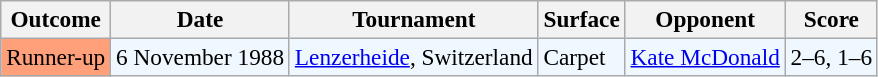<table class="sortable wikitable" style=font-size:97%>
<tr>
<th>Outcome</th>
<th>Date</th>
<th>Tournament</th>
<th>Surface</th>
<th>Opponent</th>
<th>Score</th>
</tr>
<tr bgcolor="#f0f8ff">
<td style="background:#ffa07a;">Runner-up</td>
<td>6 November 1988</td>
<td><a href='#'>Lenzerheide</a>, Switzerland</td>
<td>Carpet</td>
<td> <a href='#'>Kate McDonald</a></td>
<td>2–6, 1–6</td>
</tr>
</table>
